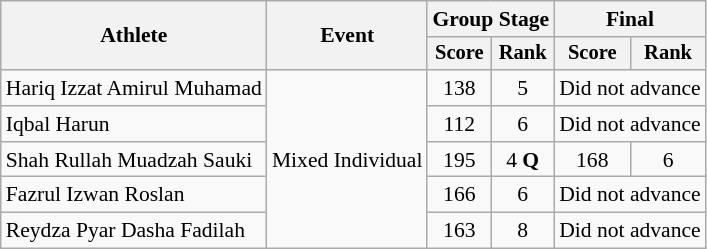<table class="wikitable" style="font-size:90%">
<tr>
<th rowspan="2">Athlete</th>
<th rowspan="2">Event</th>
<th colspan="2">Group Stage</th>
<th colspan="2">Final</th>
</tr>
<tr style="font-size:95%">
<th>Score</th>
<th>Rank</th>
<th>Score</th>
<th>Rank</th>
</tr>
<tr align="center">
<td align="left">Hariq Izzat Amirul Muhamad</td>
<td rowspan="5" align="left">Mixed Individual</td>
<td>138</td>
<td>5</td>
<td colspan="2">Did not advance</td>
</tr>
<tr align="center">
<td align="left">Iqbal Harun</td>
<td>112</td>
<td>6</td>
<td colspan="2">Did not advance</td>
</tr>
<tr align="center">
<td align="left">Shah Rullah Muadzah Sauki</td>
<td>195</td>
<td>4 <strong>Q</strong></td>
<td>168</td>
<td>6</td>
</tr>
<tr align="center">
<td align="left">Fazrul Izwan Roslan</td>
<td>166</td>
<td>6</td>
<td colspan="2">Did not advance</td>
</tr>
<tr align="center">
<td align="left">Reydza Pyar Dasha Fadilah</td>
<td>163</td>
<td>8</td>
<td colspan="2">Did not advance</td>
</tr>
</table>
